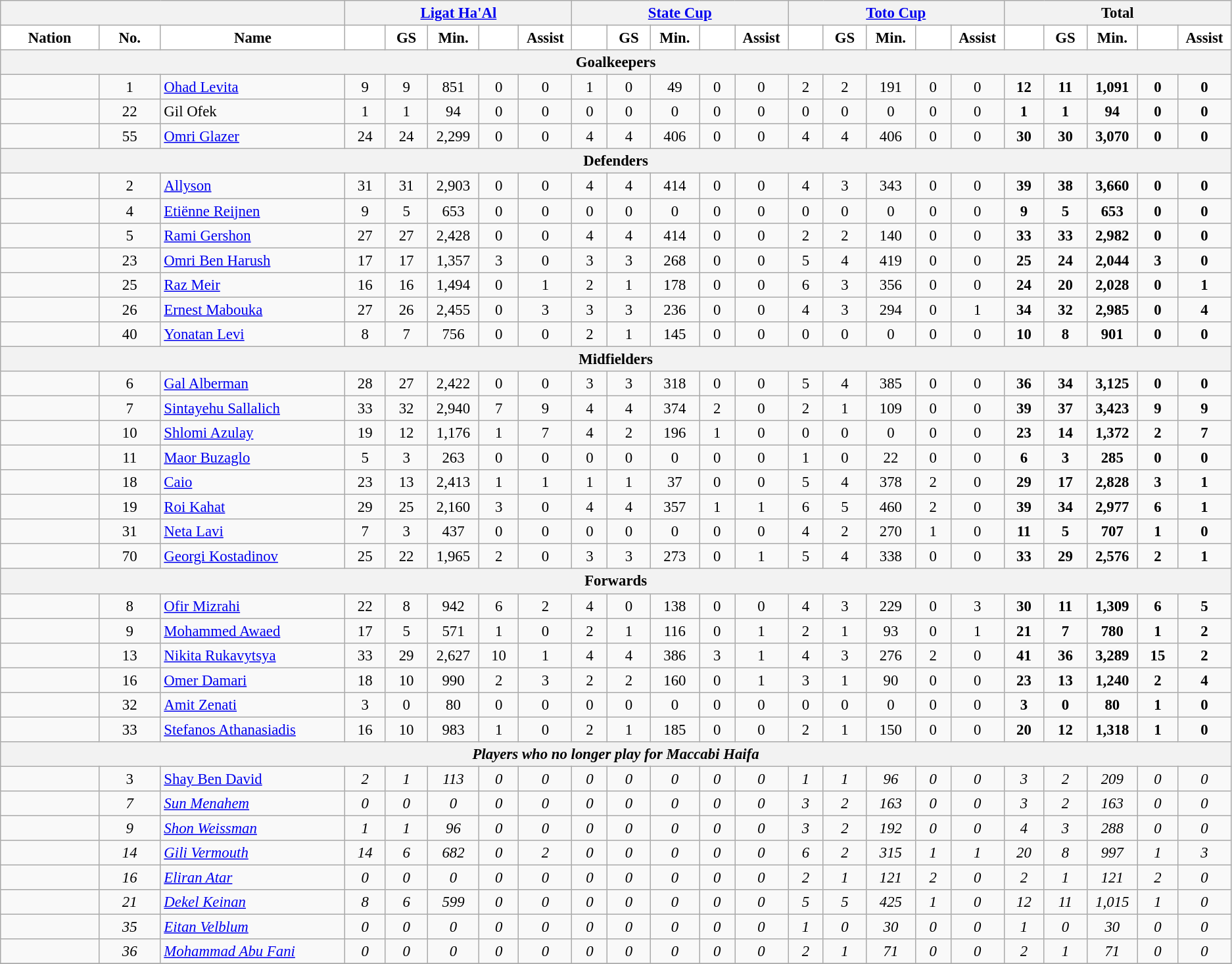<table class="wikitable" style="font-size: 95%; text-align: center">
<tr>
<th colspan=3></th>
<th colspan=5><a href='#'>Ligat Ha'Al</a></th>
<th colspan=5><a href='#'>State Cup</a></th>
<th colspan=5><a href='#'>Toto Cup</a></th>
<th colspan=5>Total</th>
</tr>
<tr>
<th width="8%" style="background: #FFFFFF">Nation</th>
<th width="5%" style="background: #FFFFFF">No.</th>
<th width="15%" style="background: #FFFFFF">Name</th>
<th width=60 style="background: #FFFFFF"></th>
<th width=60 style="background: #FFFFFF">GS</th>
<th width=60 style="background: #FFFFFF">Min.</th>
<th width=60 style="background: #FFFFFF"></th>
<th width=60 style="background: #FFFFFF">Assist</th>
<th width=60 style="background: #FFFFFF"></th>
<th width=60 style="background: #FFFFFF">GS</th>
<th width=60 style="background: #FFFFFF">Min.</th>
<th width=60 style="background: #FFFFFF"></th>
<th width=60 style="background: #FFFFFF">Assist</th>
<th width=60 style="background: #FFFFFF"></th>
<th width=60 style="background: #FFFFFF">GS</th>
<th width=60 style="background: #FFFFFF">Min.</th>
<th width=60 style="background: #FFFFFF"></th>
<th width=60 style="background: #FFFFFF">Assist</th>
<th width=60 style="background: #FFFFFF"></th>
<th width=60 style="background: #FFFFFF">GS</th>
<th width=60 style="background: #FFFFFF">Min.</th>
<th width=60 style="background: #FFFFFF"></th>
<th width=60 style="background: #FFFFFF">Assist</th>
</tr>
<tr>
<th colspan=34>Goalkeepers</th>
</tr>
<tr>
<td></td>
<td>1</td>
<td align=left><a href='#'>Ohad Levita</a></td>
<td>9 </td>
<td>9 </td>
<td>851 </td>
<td>0 </td>
<td>0 </td>
<td>1 </td>
<td>0 </td>
<td>49 </td>
<td>0 </td>
<td>0 </td>
<td>2 </td>
<td>2 </td>
<td>191 </td>
<td>0 </td>
<td>0 </td>
<td><strong>12</strong> </td>
<td><strong>11</strong> </td>
<td><strong>1,091</strong> </td>
<td><strong>0</strong> </td>
<td><strong>0</strong> </td>
</tr>
<tr>
<td></td>
<td>22</td>
<td align=left>Gil Ofek</td>
<td>1 </td>
<td>1 </td>
<td>94 </td>
<td>0 </td>
<td>0 </td>
<td>0 </td>
<td>0 </td>
<td>0 </td>
<td>0 </td>
<td>0 </td>
<td>0 </td>
<td>0 </td>
<td>0 </td>
<td>0 </td>
<td>0 </td>
<td><strong>1</strong> </td>
<td><strong>1</strong> </td>
<td><strong>94</strong> </td>
<td><strong>0</strong> </td>
<td><strong>0</strong> </td>
</tr>
<tr>
<td></td>
<td>55</td>
<td align=left><a href='#'>Omri Glazer</a></td>
<td>24 </td>
<td>24 </td>
<td>2,299 </td>
<td>0 </td>
<td>0 </td>
<td>4 </td>
<td>4 </td>
<td>406 </td>
<td>0 </td>
<td>0 </td>
<td>4 </td>
<td>4 </td>
<td>406 </td>
<td>0 </td>
<td>0 </td>
<td><strong>30</strong> </td>
<td><strong>30</strong> </td>
<td><strong>3,070</strong> </td>
<td><strong>0</strong> </td>
<td><strong>0</strong> </td>
</tr>
<tr>
<th colspan=34>Defenders</th>
</tr>
<tr>
<td></td>
<td>2</td>
<td align=left><a href='#'>Allyson</a></td>
<td>31 </td>
<td>31 </td>
<td>2,903</td>
<td>0 </td>
<td>0 </td>
<td>4 </td>
<td>4 </td>
<td>414 </td>
<td>0 </td>
<td>0 </td>
<td>4 </td>
<td>3 </td>
<td>343 </td>
<td>0 </td>
<td>0 </td>
<td><strong>39</strong> </td>
<td><strong>38</strong> </td>
<td><strong>3,660</strong> </td>
<td><strong>0</strong> </td>
<td><strong>0</strong> </td>
</tr>
<tr>
<td></td>
<td>4</td>
<td align=left><a href='#'>Etiënne Reijnen</a></td>
<td>9 </td>
<td>5 </td>
<td>653 </td>
<td>0 </td>
<td>0 </td>
<td>0 </td>
<td>0 </td>
<td>0 </td>
<td>0 </td>
<td>0 </td>
<td>0 </td>
<td>0 </td>
<td>0 </td>
<td>0 </td>
<td>0 </td>
<td><strong>9</strong> </td>
<td><strong>5</strong> </td>
<td><strong>653</strong> </td>
<td><strong>0</strong> </td>
<td><strong>0</strong> </td>
</tr>
<tr>
<td></td>
<td>5</td>
<td align=left><a href='#'>Rami Gershon</a></td>
<td>27 </td>
<td>27 </td>
<td>2,428 </td>
<td>0 </td>
<td>0 </td>
<td>4 </td>
<td>4 </td>
<td>414 </td>
<td>0 </td>
<td>0 </td>
<td>2 </td>
<td>2 </td>
<td>140 </td>
<td>0 </td>
<td>0 </td>
<td><strong>33</strong> </td>
<td><strong>33</strong> </td>
<td><strong>2,982</strong> </td>
<td><strong>0</strong> </td>
<td><strong>0</strong> </td>
</tr>
<tr>
<td></td>
<td>23</td>
<td align=left><a href='#'>Omri Ben Harush</a></td>
<td>17 </td>
<td>17 </td>
<td>1,357 </td>
<td>3 </td>
<td>0 </td>
<td>3 </td>
<td>3 </td>
<td>268 </td>
<td>0 </td>
<td>0 </td>
<td>5 </td>
<td>4 </td>
<td>419 </td>
<td>0 </td>
<td>0 </td>
<td><strong>25</strong> </td>
<td><strong>24</strong> </td>
<td><strong>2,044</strong> </td>
<td><strong>3</strong> </td>
<td><strong>0</strong> </td>
</tr>
<tr>
<td></td>
<td>25</td>
<td align=left><a href='#'>Raz Meir</a></td>
<td>16 </td>
<td>16 </td>
<td>1,494 </td>
<td>0 </td>
<td>1 </td>
<td>2 </td>
<td>1 </td>
<td>178 </td>
<td>0 </td>
<td>0 </td>
<td>6 </td>
<td>3 </td>
<td>356 </td>
<td>0 </td>
<td>0 </td>
<td><strong>24</strong> </td>
<td><strong>20</strong> </td>
<td><strong>2,028</strong> </td>
<td><strong>0</strong> </td>
<td><strong>1</strong> </td>
</tr>
<tr>
<td></td>
<td>26</td>
<td align=left><a href='#'>Ernest Mabouka</a></td>
<td>27 </td>
<td>26 </td>
<td>2,455 </td>
<td>0 </td>
<td>3 </td>
<td>3 </td>
<td>3 </td>
<td>236 </td>
<td>0 </td>
<td>0 </td>
<td>4 </td>
<td>3 </td>
<td>294 </td>
<td>0 </td>
<td>1 </td>
<td><strong>34</strong> </td>
<td><strong>32</strong> </td>
<td><strong>2,985</strong> </td>
<td><strong>0</strong> </td>
<td><strong>4</strong> </td>
</tr>
<tr>
<td></td>
<td>40</td>
<td align=left><a href='#'>Yonatan Levi</a></td>
<td>8 </td>
<td>7 </td>
<td>756 </td>
<td>0 </td>
<td>0 </td>
<td>2 </td>
<td>1 </td>
<td>145 </td>
<td>0 </td>
<td>0 </td>
<td>0 </td>
<td>0 </td>
<td>0 </td>
<td>0 </td>
<td>0 </td>
<td><strong>10</strong> </td>
<td><strong>8</strong> </td>
<td><strong>901</strong> </td>
<td><strong>0</strong> </td>
<td><strong>0</strong> </td>
</tr>
<tr>
<th colspan=34>Midfielders</th>
</tr>
<tr>
<td></td>
<td>6</td>
<td align=left><a href='#'>Gal Alberman</a></td>
<td>28 </td>
<td>27 </td>
<td>2,422 </td>
<td>0 </td>
<td>0 </td>
<td>3 </td>
<td>3 </td>
<td>318 </td>
<td>0 </td>
<td>0 </td>
<td>5 </td>
<td>4 </td>
<td>385 </td>
<td>0 </td>
<td>0 </td>
<td><strong>36</strong> </td>
<td><strong>34</strong> </td>
<td><strong>3,125</strong> </td>
<td><strong>0</strong> </td>
<td><strong>0</strong> </td>
</tr>
<tr>
<td></td>
<td>7</td>
<td align=left><a href='#'>Sintayehu Sallalich</a></td>
<td>33 </td>
<td>32 </td>
<td>2,940 </td>
<td>7 </td>
<td>9 </td>
<td>4 </td>
<td>4 </td>
<td>374 </td>
<td>2 </td>
<td>0 </td>
<td>2 </td>
<td>1 </td>
<td>109 </td>
<td>0 </td>
<td>0 </td>
<td><strong>39</strong> </td>
<td><strong>37</strong> </td>
<td><strong>3,423</strong> </td>
<td><strong>9</strong> </td>
<td><strong>9</strong> </td>
</tr>
<tr>
<td></td>
<td>10</td>
<td align=left><a href='#'>Shlomi Azulay</a></td>
<td>19 </td>
<td>12 </td>
<td>1,176 </td>
<td>1 </td>
<td>7 </td>
<td>4 </td>
<td>2 </td>
<td>196 </td>
<td>1 </td>
<td>0 </td>
<td>0 </td>
<td>0 </td>
<td>0 </td>
<td>0 </td>
<td>0 </td>
<td><strong>23</strong> </td>
<td><strong>14</strong> </td>
<td><strong>1,372</strong> </td>
<td><strong>2</strong> </td>
<td><strong>7</strong> </td>
</tr>
<tr>
<td></td>
<td>11</td>
<td align=left><a href='#'>Maor Buzaglo</a></td>
<td>5 </td>
<td>3 </td>
<td>263 </td>
<td>0 </td>
<td>0 </td>
<td>0 </td>
<td>0 </td>
<td>0 </td>
<td>0 </td>
<td>0 </td>
<td>1 </td>
<td>0 </td>
<td>22 </td>
<td>0 </td>
<td>0 </td>
<td><strong>6</strong> </td>
<td><strong>3</strong> </td>
<td><strong>285</strong> </td>
<td><strong>0</strong> </td>
<td><strong>0</strong> </td>
</tr>
<tr>
<td></td>
<td>18</td>
<td align=left><a href='#'>Caio</a></td>
<td>23 </td>
<td>13 </td>
<td>2,413 </td>
<td>1 </td>
<td>1 </td>
<td>1 </td>
<td>1 </td>
<td>37 </td>
<td>0 </td>
<td>0 </td>
<td>5 </td>
<td>4 </td>
<td>378 </td>
<td>2 </td>
<td>0 </td>
<td><strong>29</strong> </td>
<td><strong>17</strong> </td>
<td><strong>2,828</strong> </td>
<td><strong>3</strong> </td>
<td><strong>1</strong> </td>
</tr>
<tr>
<td></td>
<td>19</td>
<td align=left><a href='#'>Roi Kahat</a></td>
<td>29 </td>
<td>25 </td>
<td>2,160 </td>
<td>3 </td>
<td>0 </td>
<td>4 </td>
<td>4 </td>
<td>357 </td>
<td>1 </td>
<td>1 </td>
<td>6 </td>
<td>5 </td>
<td>460 </td>
<td>2 </td>
<td>0 </td>
<td><strong>39</strong> </td>
<td><strong>34</strong> </td>
<td><strong>2,977</strong> </td>
<td><strong>6</strong> </td>
<td><strong>1</strong> </td>
</tr>
<tr>
<td></td>
<td>31</td>
<td align=left><a href='#'>Neta Lavi</a></td>
<td>7 </td>
<td>3 </td>
<td>437 </td>
<td>0 </td>
<td>0 </td>
<td>0 </td>
<td>0 </td>
<td>0 </td>
<td>0 </td>
<td>0 </td>
<td>4 </td>
<td>2 </td>
<td>270 </td>
<td>1 </td>
<td>0 </td>
<td><strong>11</strong> </td>
<td><strong>5</strong> </td>
<td><strong>707</strong> </td>
<td><strong>1</strong> </td>
<td><strong>0</strong> </td>
</tr>
<tr>
<td></td>
<td>70</td>
<td align=left><a href='#'>Georgi Kostadinov</a></td>
<td>25 </td>
<td>22 </td>
<td>1,965 </td>
<td>2 </td>
<td>0 </td>
<td>3 </td>
<td>3 </td>
<td>273 </td>
<td>0 </td>
<td>1 </td>
<td>5 </td>
<td>4 </td>
<td>338 </td>
<td>0 </td>
<td>0 </td>
<td><strong>33</strong> </td>
<td><strong>29</strong> </td>
<td><strong>2,576</strong> </td>
<td><strong>2</strong> </td>
<td><strong>1</strong> </td>
</tr>
<tr>
<th colspan=34>Forwards</th>
</tr>
<tr>
<td></td>
<td>8</td>
<td align=left><a href='#'>Ofir Mizrahi</a></td>
<td>22 </td>
<td>8 </td>
<td>942 </td>
<td>6 </td>
<td>2 </td>
<td>4 </td>
<td>0 </td>
<td>138 </td>
<td>0 </td>
<td>0 </td>
<td>4 </td>
<td>3 </td>
<td>229 </td>
<td>0 </td>
<td>3 </td>
<td><strong>30</strong> </td>
<td><strong>11</strong> </td>
<td><strong>1,309</strong> </td>
<td><strong>6</strong> </td>
<td><strong>5</strong> </td>
</tr>
<tr>
<td></td>
<td>9</td>
<td align=left><a href='#'>Mohammed Awaed</a></td>
<td>17 </td>
<td>5 </td>
<td>571 </td>
<td>1 </td>
<td>0 </td>
<td>2 </td>
<td>1 </td>
<td>116 </td>
<td>0 </td>
<td>1 </td>
<td>2 </td>
<td>1 </td>
<td>93 </td>
<td>0 </td>
<td>1 </td>
<td><strong>21</strong> </td>
<td><strong>7</strong> </td>
<td><strong>780</strong> </td>
<td><strong>1</strong> </td>
<td><strong>2</strong> </td>
</tr>
<tr>
<td> </td>
<td>13</td>
<td align=left><a href='#'>Nikita Rukavytsya</a></td>
<td>33 </td>
<td>29 </td>
<td>2,627 </td>
<td>10 </td>
<td>1 </td>
<td>4 </td>
<td>4 </td>
<td>386 </td>
<td>3 </td>
<td>1 </td>
<td>4 </td>
<td>3 </td>
<td>276 </td>
<td>2 </td>
<td>0 </td>
<td><strong>41</strong> </td>
<td><strong>36</strong> </td>
<td><strong>3,289</strong> </td>
<td><strong>15</strong> </td>
<td><strong>2</strong> </td>
</tr>
<tr>
<td></td>
<td>16</td>
<td align=left><a href='#'>Omer Damari</a></td>
<td>18 </td>
<td>10 </td>
<td>990 </td>
<td>2 </td>
<td>3 </td>
<td>2 </td>
<td>2 </td>
<td>160 </td>
<td>0 </td>
<td>1 </td>
<td>3 </td>
<td>1 </td>
<td>90 </td>
<td>0 </td>
<td>0 </td>
<td><strong>23</strong> </td>
<td><strong>13</strong> </td>
<td><strong>1,240</strong> </td>
<td><strong>2</strong> </td>
<td><strong>4</strong> </td>
</tr>
<tr>
<td></td>
<td>32</td>
<td align=left><a href='#'>Amit Zenati</a></td>
<td>3 </td>
<td>0 </td>
<td>80 </td>
<td>0 </td>
<td>0 </td>
<td>0 </td>
<td>0 </td>
<td>0 </td>
<td>0 </td>
<td>0 </td>
<td>0 </td>
<td>0 </td>
<td>0 </td>
<td>0 </td>
<td>0 </td>
<td><strong>3</strong> </td>
<td><strong>0</strong> </td>
<td><strong>80</strong> </td>
<td><strong>1</strong> </td>
<td><strong>0</strong> </td>
</tr>
<tr>
<td></td>
<td>33</td>
<td align=left><a href='#'>Stefanos Athanasiadis</a></td>
<td>16 </td>
<td>10 </td>
<td>983 </td>
<td>1 </td>
<td>0 </td>
<td>2 </td>
<td>1 </td>
<td>185 </td>
<td>0 </td>
<td>0 </td>
<td>2 </td>
<td>1 </td>
<td>150 </td>
<td>0 </td>
<td>0 </td>
<td><strong>20</strong> </td>
<td><strong>12</strong> </td>
<td><strong>1,318</strong> </td>
<td><strong>1</strong> </td>
<td><strong>0</strong> </td>
</tr>
<tr>
<th colspan=34><em>Players who no longer play for Maccabi Haifa</em></th>
</tr>
<tr>
<td></td>
<td>3</td>
<td align=left><a href='#'>Shay Ben David</a></td>
<td><em>2</em> </td>
<td><em>1</em> </td>
<td><em>113</em> </td>
<td><em>0</em> </td>
<td><em>0</em> </td>
<td><em>0</em> </td>
<td><em>0</em> </td>
<td><em>0</em> </td>
<td><em>0</em> </td>
<td><em>0</em> </td>
<td><em>1</em> </td>
<td><em>1</em> </td>
<td><em>96</em> </td>
<td><em>0</em> </td>
<td><em>0</em> </td>
<td><em>3</em> </td>
<td><em>2</em> </td>
<td><em>209</em> </td>
<td><em>0</em> </td>
<td><em>0</em> </td>
</tr>
<tr>
<td></td>
<td><em>7</em></td>
<td align=left><em><a href='#'>Sun Menahem</a></em></td>
<td><em>0</em> </td>
<td><em>0</em> </td>
<td><em>0</em> </td>
<td><em>0</em> </td>
<td><em>0</em> </td>
<td><em>0</em> </td>
<td><em>0</em> </td>
<td><em>0</em> </td>
<td><em>0</em> </td>
<td><em>0</em> </td>
<td><em>3</em> </td>
<td><em>2</em> </td>
<td><em>163</em> </td>
<td><em>0</em> </td>
<td><em>0</em> </td>
<td><em>3</em> </td>
<td><em>2</em> </td>
<td><em>163</em> </td>
<td><em>0</em> </td>
<td><em>0</em> </td>
</tr>
<tr>
<td></td>
<td><em>9</em></td>
<td align=left><em><a href='#'>Shon Weissman</a></em></td>
<td><em>1</em> </td>
<td><em>1</em> </td>
<td><em>96</em> </td>
<td><em>0</em> </td>
<td><em>0</em> </td>
<td><em>0</em> </td>
<td><em>0</em> </td>
<td><em>0</em> </td>
<td><em>0</em> </td>
<td><em>0</em> </td>
<td><em>3</em> </td>
<td><em>2</em> </td>
<td><em>192</em> </td>
<td><em>0</em> </td>
<td><em>0</em> </td>
<td><em>4</em> </td>
<td><em>3</em> </td>
<td><em>288</em> </td>
<td><em>0</em> </td>
<td><em>0</em> </td>
</tr>
<tr>
<td></td>
<td><em>14</em></td>
<td align=left><em><a href='#'>Gili Vermouth</a></em></td>
<td><em>14</em> </td>
<td><em>6</em> </td>
<td><em>682</em> </td>
<td><em>0</em> </td>
<td><em>2</em> </td>
<td><em>0</em> </td>
<td><em>0</em> </td>
<td><em>0</em> </td>
<td><em>0</em> </td>
<td><em>0</em> </td>
<td><em>6</em> </td>
<td><em>2</em> </td>
<td><em>315</em> </td>
<td><em>1</em> </td>
<td><em>1</em> </td>
<td><em>20</em> </td>
<td><em>8</em> </td>
<td><em>997</em> </td>
<td><em>1</em> </td>
<td><em>3</em> </td>
</tr>
<tr>
<td></td>
<td><em>16</em></td>
<td align=left><em><a href='#'>Eliran Atar</a></em></td>
<td><em>0</em> </td>
<td><em>0</em> </td>
<td><em>0</em> </td>
<td><em>0</em> </td>
<td><em>0</em> </td>
<td><em>0</em> </td>
<td><em>0</em> </td>
<td><em>0</em> </td>
<td><em>0</em> </td>
<td><em>0</em> </td>
<td><em>2</em> </td>
<td><em>1</em> </td>
<td><em>121</em> </td>
<td><em>2</em> </td>
<td><em>0</em> </td>
<td><em>2</em> </td>
<td><em>1</em> </td>
<td><em>121</em> </td>
<td><em>2</em> </td>
<td><em>0</em> </td>
</tr>
<tr>
<td></td>
<td><em>21</em></td>
<td align=left><em><a href='#'>Dekel Keinan</a></em></td>
<td><em>8</em> </td>
<td><em>6</em> </td>
<td><em>599</em> </td>
<td><em>0</em></td>
<td><em>0</em> </td>
<td><em>0</em> </td>
<td><em>0</em> </td>
<td><em>0</em> </td>
<td><em>0</em> </td>
<td><em>0</em> </td>
<td><em>5</em> </td>
<td><em>5</em> </td>
<td><em>425</em> </td>
<td><em>1</em> </td>
<td><em>0</em> </td>
<td><em>12</em> </td>
<td><em>11</em> </td>
<td><em>1,015</em> </td>
<td><em>1</em> </td>
<td><em>0</em> </td>
</tr>
<tr>
<td></td>
<td><em>35</em></td>
<td align=left><em><a href='#'>Eitan Velblum</a></em></td>
<td><em>0</em> </td>
<td><em>0</em> </td>
<td><em>0</em> </td>
<td><em>0</em> </td>
<td><em>0</em> </td>
<td><em>0</em> </td>
<td><em>0</em> </td>
<td><em>0</em> </td>
<td><em>0</em> </td>
<td><em>0</em> </td>
<td><em>1</em> </td>
<td><em>0</em> </td>
<td><em>30</em> </td>
<td><em>0</em> </td>
<td><em>0</em> </td>
<td><em>1</em> </td>
<td><em>0</em> </td>
<td><em>30</em> </td>
<td><em>0</em> </td>
<td><em>0</em> </td>
</tr>
<tr>
<td></td>
<td><em>36</em></td>
<td align=left><em><a href='#'>Mohammad Abu Fani</a></em></td>
<td><em>0</em> </td>
<td><em>0</em> </td>
<td><em>0</em> </td>
<td><em>0</em> </td>
<td><em>0</em> </td>
<td><em>0</em> </td>
<td><em>0</em> </td>
<td><em>0</em> </td>
<td><em>0</em> </td>
<td><em>0</em> </td>
<td><em>2</em> </td>
<td><em>1</em> </td>
<td><em>71</em> </td>
<td><em>0</em> </td>
<td><em>0</em> </td>
<td><em>2</em> </td>
<td><em>1</em> </td>
<td><em>71</em> </td>
<td><em>0</em> </td>
<td><em>0</em> </td>
</tr>
<tr>
</tr>
</table>
